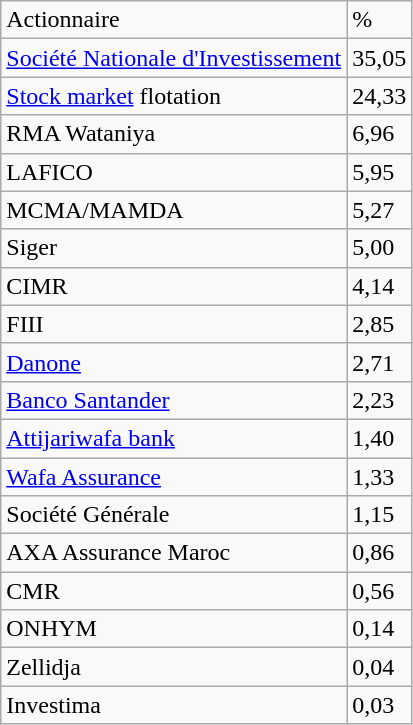<table class="wikitable">
<tr>
<td>Actionnaire</td>
<td>%</td>
</tr>
<tr>
<td><a href='#'>Société Nationale d'Investissement</a></td>
<td>35,05</td>
</tr>
<tr>
<td><a href='#'>Stock market</a> flotation</td>
<td>24,33</td>
</tr>
<tr>
<td>RMA Wataniya</td>
<td>6,96</td>
</tr>
<tr>
<td>LAFICO</td>
<td>5,95</td>
</tr>
<tr>
<td>MCMA/MAMDA</td>
<td>5,27</td>
</tr>
<tr>
<td>Siger</td>
<td>5,00</td>
</tr>
<tr>
<td>CIMR</td>
<td>4,14</td>
</tr>
<tr>
<td>FIII</td>
<td>2,85</td>
</tr>
<tr>
<td><a href='#'>Danone</a></td>
<td>2,71</td>
</tr>
<tr>
<td><a href='#'>Banco Santander</a></td>
<td>2,23</td>
</tr>
<tr>
<td><a href='#'>Attijariwafa bank</a></td>
<td>1,40</td>
</tr>
<tr>
<td><a href='#'>Wafa Assurance</a></td>
<td>1,33</td>
</tr>
<tr>
<td>Société Générale</td>
<td>1,15</td>
</tr>
<tr>
<td>AXA Assurance Maroc</td>
<td>0,86</td>
</tr>
<tr>
<td>CMR</td>
<td>0,56</td>
</tr>
<tr>
<td>ONHYM</td>
<td>0,14</td>
</tr>
<tr>
<td>Zellidja</td>
<td>0,04</td>
</tr>
<tr>
<td>Investima</td>
<td>0,03</td>
</tr>
</table>
